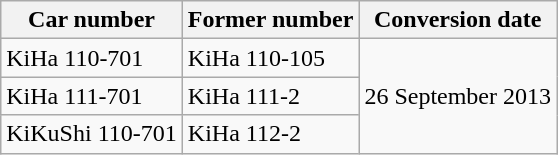<table class="wikitable">
<tr>
<th>Car number</th>
<th>Former number</th>
<th>Conversion date</th>
</tr>
<tr>
<td>KiHa 110-701</td>
<td>KiHa 110-105</td>
<td rowspan= 3>26 September 2013</td>
</tr>
<tr>
<td>KiHa 111-701</td>
<td>KiHa 111-2</td>
</tr>
<tr>
<td>KiKuShi 110-701</td>
<td>KiHa 112-2</td>
</tr>
</table>
